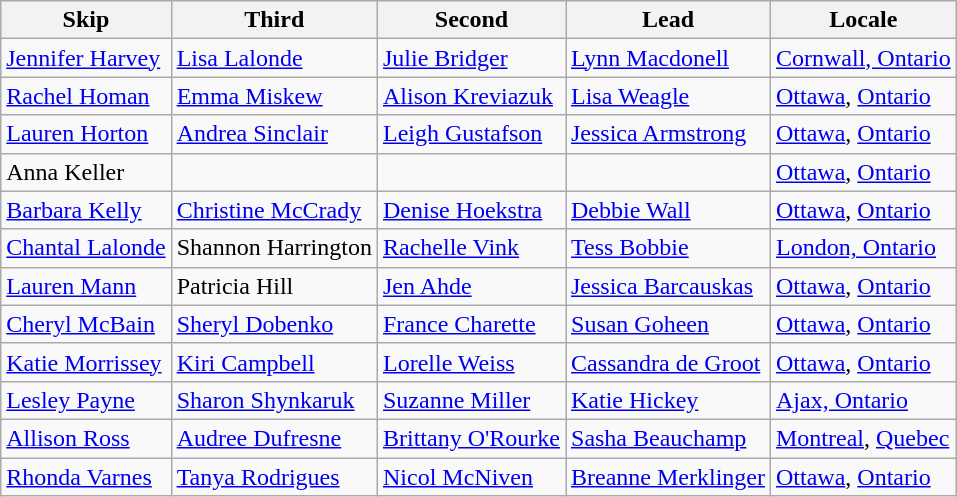<table class=wikitable>
<tr>
<th>Skip</th>
<th>Third</th>
<th>Second</th>
<th>Lead</th>
<th>Locale</th>
</tr>
<tr>
<td><a href='#'>Jennifer Harvey</a></td>
<td><a href='#'>Lisa Lalonde</a></td>
<td><a href='#'>Julie Bridger</a></td>
<td><a href='#'>Lynn Macdonell</a></td>
<td> <a href='#'>Cornwall, Ontario</a></td>
</tr>
<tr>
<td><a href='#'>Rachel Homan</a></td>
<td><a href='#'>Emma Miskew</a></td>
<td><a href='#'>Alison Kreviazuk</a></td>
<td><a href='#'>Lisa Weagle</a></td>
<td> <a href='#'>Ottawa</a>, <a href='#'>Ontario</a></td>
</tr>
<tr>
<td><a href='#'>Lauren Horton</a></td>
<td><a href='#'>Andrea Sinclair</a></td>
<td><a href='#'>Leigh Gustafson</a></td>
<td><a href='#'>Jessica Armstrong</a></td>
<td> <a href='#'>Ottawa</a>, <a href='#'>Ontario</a></td>
</tr>
<tr>
<td>Anna Keller</td>
<td></td>
<td></td>
<td></td>
<td> <a href='#'>Ottawa</a>, <a href='#'>Ontario</a></td>
</tr>
<tr>
<td><a href='#'>Barbara Kelly</a></td>
<td><a href='#'>Christine McCrady</a></td>
<td><a href='#'>Denise Hoekstra</a></td>
<td><a href='#'>Debbie Wall</a></td>
<td> <a href='#'>Ottawa</a>, <a href='#'>Ontario</a></td>
</tr>
<tr>
<td><a href='#'>Chantal Lalonde</a></td>
<td>Shannon Harrington</td>
<td><a href='#'>Rachelle Vink</a></td>
<td><a href='#'>Tess Bobbie</a></td>
<td> <a href='#'>London, Ontario</a></td>
</tr>
<tr>
<td><a href='#'>Lauren Mann</a></td>
<td>Patricia Hill</td>
<td><a href='#'>Jen Ahde</a></td>
<td><a href='#'>Jessica Barcauskas</a></td>
<td> <a href='#'>Ottawa</a>, <a href='#'>Ontario</a></td>
</tr>
<tr>
<td><a href='#'>Cheryl McBain</a></td>
<td><a href='#'>Sheryl Dobenko</a></td>
<td><a href='#'>France Charette</a></td>
<td><a href='#'>Susan Goheen</a></td>
<td> <a href='#'>Ottawa</a>, <a href='#'>Ontario</a></td>
</tr>
<tr>
<td><a href='#'>Katie Morrissey</a></td>
<td><a href='#'>Kiri Campbell</a></td>
<td><a href='#'>Lorelle Weiss</a></td>
<td><a href='#'>Cassandra de Groot</a></td>
<td> <a href='#'>Ottawa</a>, <a href='#'>Ontario</a></td>
</tr>
<tr>
<td><a href='#'>Lesley Payne</a></td>
<td><a href='#'>Sharon Shynkaruk</a></td>
<td><a href='#'>Suzanne Miller</a></td>
<td><a href='#'>Katie Hickey</a></td>
<td> <a href='#'>Ajax, Ontario</a></td>
</tr>
<tr>
<td><a href='#'>Allison Ross</a></td>
<td><a href='#'>Audree Dufresne</a></td>
<td><a href='#'>Brittany O'Rourke</a></td>
<td><a href='#'>Sasha Beauchamp</a></td>
<td> <a href='#'>Montreal</a>, <a href='#'>Quebec</a></td>
</tr>
<tr>
<td><a href='#'>Rhonda Varnes</a></td>
<td><a href='#'>Tanya Rodrigues</a></td>
<td><a href='#'>Nicol McNiven</a></td>
<td><a href='#'>Breanne Merklinger</a></td>
<td> <a href='#'>Ottawa</a>, <a href='#'>Ontario</a></td>
</tr>
</table>
